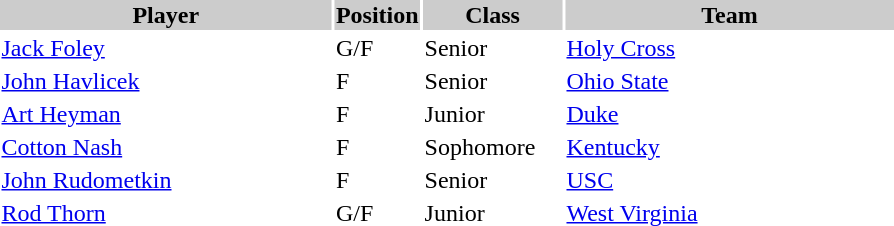<table style="width:600px" "border:'1' 'solid' 'gray'">
<tr>
<th bgcolor="#CCCCCC" style="width:40%">Player</th>
<th bgcolor="#CCCCCC" style="width:4%">Position</th>
<th bgcolor="#CCCCCC" style="width:16%">Class</th>
<th bgcolor="#CCCCCC" style="width:40%">Team</th>
</tr>
<tr>
<td><a href='#'>Jack Foley</a></td>
<td>G/F</td>
<td>Senior</td>
<td><a href='#'>Holy Cross</a></td>
</tr>
<tr>
<td><a href='#'>John Havlicek</a></td>
<td>F</td>
<td>Senior</td>
<td><a href='#'>Ohio State</a></td>
</tr>
<tr>
<td><a href='#'>Art Heyman</a></td>
<td>F</td>
<td>Junior</td>
<td><a href='#'>Duke</a></td>
</tr>
<tr>
<td><a href='#'>Cotton Nash</a></td>
<td>F</td>
<td>Sophomore</td>
<td><a href='#'>Kentucky</a></td>
</tr>
<tr>
<td><a href='#'>John Rudometkin</a></td>
<td>F</td>
<td>Senior</td>
<td><a href='#'>USC</a></td>
</tr>
<tr>
<td><a href='#'>Rod Thorn</a></td>
<td>G/F</td>
<td>Junior</td>
<td><a href='#'>West Virginia</a></td>
</tr>
</table>
